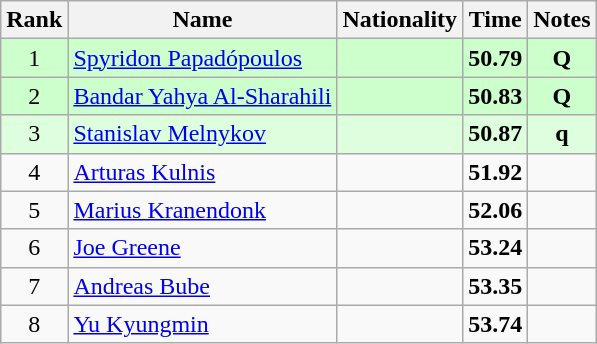<table class="wikitable sortable" style="text-align:center">
<tr>
<th>Rank</th>
<th>Name</th>
<th>Nationality</th>
<th>Time</th>
<th>Notes</th>
</tr>
<tr bgcolor=ccffcc>
<td>1</td>
<td align=left><a href='#'>Spyridon Papadópoulos</a></td>
<td align=left></td>
<td><strong>50.79</strong></td>
<td><strong>Q</strong></td>
</tr>
<tr bgcolor=ccffcc>
<td>2</td>
<td align=left><a href='#'>Bandar Yahya Al-Sharahili</a></td>
<td align=left></td>
<td><strong>50.83</strong></td>
<td><strong>Q</strong></td>
</tr>
<tr bgcolor=ddffdd>
<td>3</td>
<td align=left><a href='#'>Stanislav Melnykov</a></td>
<td align=left></td>
<td><strong>50.87</strong></td>
<td><strong>q</strong></td>
</tr>
<tr>
<td>4</td>
<td align=left><a href='#'>Arturas Kulnis</a></td>
<td align=left></td>
<td><strong>51.92</strong></td>
<td></td>
</tr>
<tr>
<td>5</td>
<td align=left><a href='#'>Marius Kranendonk</a></td>
<td align=left></td>
<td><strong>52.06</strong></td>
<td></td>
</tr>
<tr>
<td>6</td>
<td align=left><a href='#'>Joe Greene</a></td>
<td align=left></td>
<td><strong>53.24</strong></td>
<td></td>
</tr>
<tr>
<td>7</td>
<td align=left><a href='#'>Andreas Bube</a></td>
<td align=left></td>
<td><strong>53.35</strong></td>
<td></td>
</tr>
<tr>
<td>8</td>
<td align=left><a href='#'>Yu Kyungmin</a></td>
<td align=left></td>
<td><strong>53.74</strong></td>
<td></td>
</tr>
</table>
